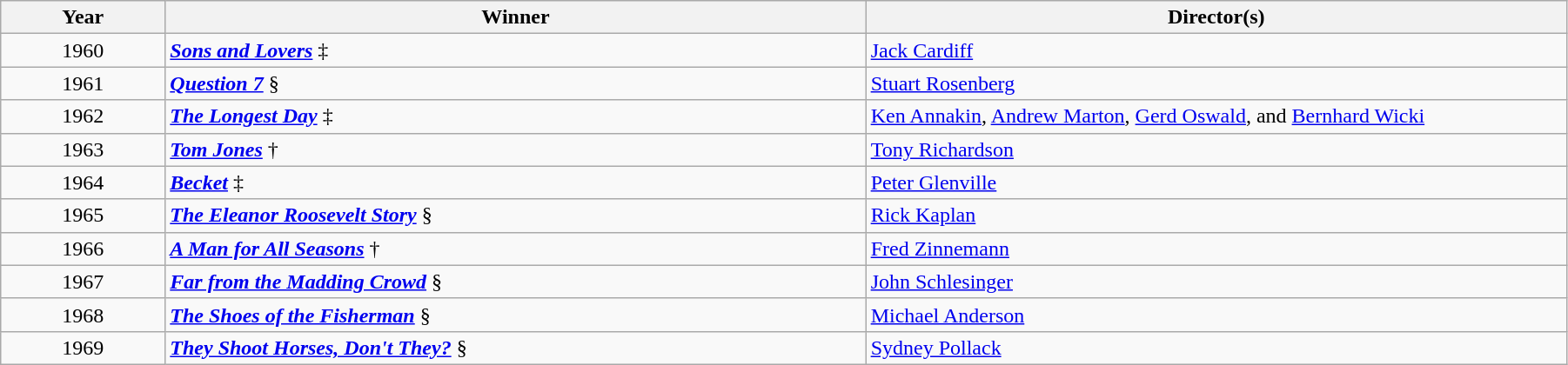<table class="wikitable" width="95%" cellpadding="5">
<tr>
<th width="100"><strong>Year</strong></th>
<th width="450"><strong>Winner</strong></th>
<th width="450"><strong>Director(s)</strong></th>
</tr>
<tr>
<td style="text-align:center;">1960</td>
<td><strong><em><a href='#'>Sons and Lovers</a></em></strong> ‡</td>
<td><a href='#'>Jack Cardiff</a></td>
</tr>
<tr>
<td style="text-align:center;">1961</td>
<td><strong><em><a href='#'>Question 7</a></em></strong> §</td>
<td><a href='#'>Stuart Rosenberg</a></td>
</tr>
<tr>
<td style="text-align:center;">1962</td>
<td><strong><em><a href='#'>The Longest Day</a></em></strong> ‡</td>
<td><a href='#'>Ken Annakin</a>, <a href='#'>Andrew Marton</a>, <a href='#'>Gerd Oswald</a>, and <a href='#'>Bernhard Wicki</a></td>
</tr>
<tr>
<td style="text-align:center;">1963</td>
<td><strong><em><a href='#'>Tom Jones</a></em></strong> †</td>
<td><a href='#'>Tony Richardson</a></td>
</tr>
<tr>
<td style="text-align:center;">1964</td>
<td><strong><em><a href='#'>Becket</a></em></strong> ‡</td>
<td><a href='#'>Peter Glenville</a></td>
</tr>
<tr>
<td style="text-align:center;">1965</td>
<td><strong><em><a href='#'>The Eleanor Roosevelt Story</a></em></strong> §</td>
<td><a href='#'>Rick Kaplan</a></td>
</tr>
<tr>
<td style="text-align:center;">1966</td>
<td><strong><em><a href='#'>A Man for All Seasons</a></em></strong> †</td>
<td><a href='#'>Fred Zinnemann</a></td>
</tr>
<tr>
<td style="text-align:center;">1967</td>
<td><strong><em><a href='#'>Far from the Madding Crowd</a></em></strong> §</td>
<td><a href='#'>John Schlesinger</a></td>
</tr>
<tr>
<td style="text-align:center;">1968</td>
<td><strong><em><a href='#'>The Shoes of the Fisherman</a></em></strong> §</td>
<td><a href='#'>Michael Anderson</a></td>
</tr>
<tr>
<td style="text-align:center;">1969</td>
<td><strong><em><a href='#'>They Shoot Horses, Don't They?</a></em></strong> §</td>
<td><a href='#'>Sydney Pollack</a></td>
</tr>
</table>
